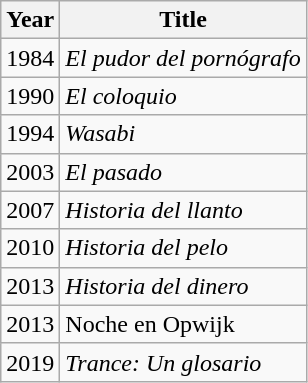<table class="wikitable">
<tr>
<th>Year</th>
<th>Title</th>
</tr>
<tr>
<td>1984</td>
<td><em>El pudor del pornógrafo</em></td>
</tr>
<tr>
<td>1990</td>
<td><em>El coloquio</em></td>
</tr>
<tr>
<td>1994</td>
<td><em>Wasabi</em></td>
</tr>
<tr>
<td>2003</td>
<td><em>El pasado</em></td>
</tr>
<tr>
<td>2007</td>
<td><em>Historia del llanto</em></td>
</tr>
<tr>
<td>2010</td>
<td><em>Historia del pelo</em></td>
</tr>
<tr>
<td>2013</td>
<td><em>Historia del dinero</em></td>
</tr>
<tr>
<td>2013</td>
<td>Noche en Opwijk</td>
</tr>
<tr>
<td>2019</td>
<td><em>Trance: Un glosario</em></td>
</tr>
</table>
